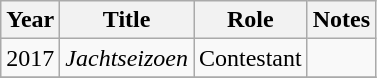<table class="wikitable sortable">
<tr>
<th>Year</th>
<th>Title</th>
<th>Role</th>
<th class="unsortable">Notes</th>
</tr>
<tr>
<td>2017</td>
<td><em>Jachtseizoen</em></td>
<td>Contestant</td>
<td></td>
</tr>
<tr>
</tr>
</table>
